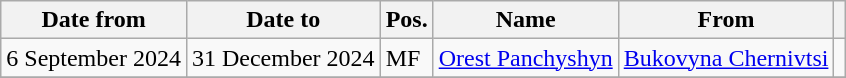<table class="wikitable">
<tr>
<th>Date from</th>
<th>Date to</th>
<th>Pos.</th>
<th>Name</th>
<th>From</th>
<th></th>
</tr>
<tr>
<td>6 September 2024</td>
<td>31 December 2024</td>
<td>MF</td>
<td> <a href='#'>Orest Panchyshyn</a></td>
<td><a href='#'>Bukovyna Chernivtsi</a></td>
<td></td>
</tr>
<tr>
</tr>
</table>
